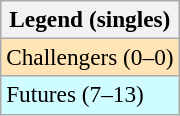<table class=wikitable style=font-size:97%>
<tr>
<th>Legend (singles)</th>
</tr>
<tr bgcolor=moccasin>
<td>Challengers (0–0)</td>
</tr>
<tr bgcolor=CFFCFF>
<td>Futures (7–13)</td>
</tr>
</table>
